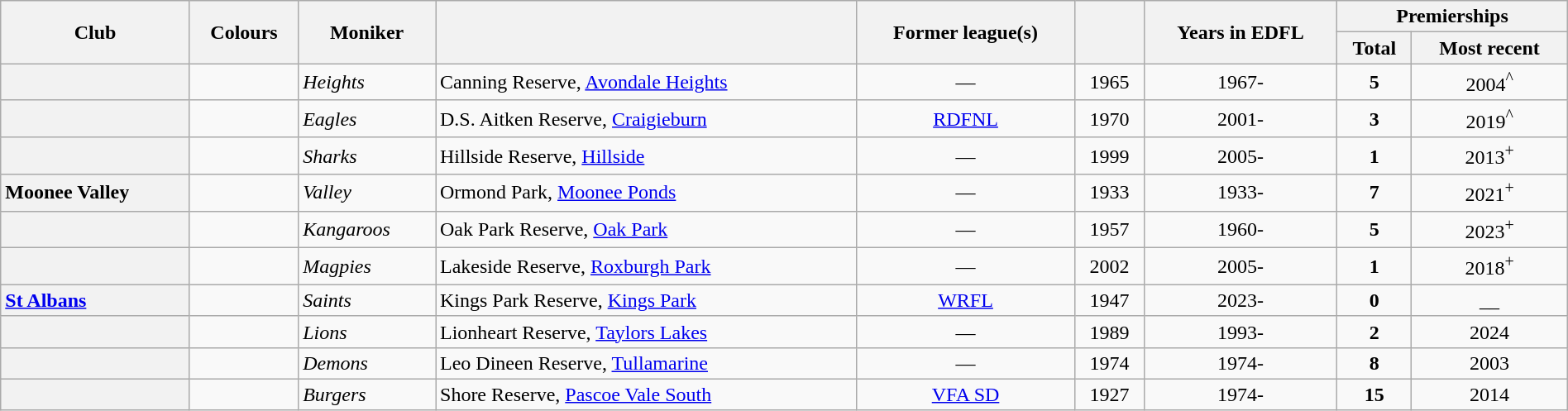<table class="wikitable sortable" style="text-align:center; width:100%">
<tr>
<th rowspan="2">Club</th>
<th rowspan="2" class="unsortable">Colours</th>
<th rowspan="2">Moniker</th>
<th rowspan="2"></th>
<th rowspan="2">Former league(s)</th>
<th rowspan="2"></th>
<th rowspan="2">Years in EDFL</th>
<th colspan="2">Premierships</th>
</tr>
<tr>
<th data-sort-type="number">Total</th>
<th>Most recent</th>
</tr>
<tr>
<th style="text-align:left"></th>
<td></td>
<td style="text-align:left"><em>Heights</em></td>
<td style="text-align:left">Canning Reserve, <a href='#'>Avondale Heights</a></td>
<td>—</td>
<td>1965</td>
<td>1967-</td>
<td><strong>5</strong></td>
<td>2004<sup>^</sup></td>
</tr>
<tr>
<th style="text-align:left"></th>
<td></td>
<td style="text-align:left"><em>Eagles</em></td>
<td style="text-align:left">D.S. Aitken Reserve, <a href='#'>Craigieburn</a></td>
<td><a href='#'>RDFNL</a></td>
<td>1970</td>
<td>2001-</td>
<td><strong>3</strong></td>
<td>2019<sup>^</sup></td>
</tr>
<tr>
<th style="text-align:left"></th>
<td></td>
<td style="text-align:left"><em>Sharks</em></td>
<td style="text-align:left">Hillside Reserve, <a href='#'>Hillside</a></td>
<td>—</td>
<td>1999</td>
<td>2005-</td>
<td><strong>1</strong></td>
<td>2013<sup>+</sup></td>
</tr>
<tr>
<th style="text-align:left">Moonee Valley</th>
<td></td>
<td style="text-align:left"><em>Valley</em></td>
<td style="text-align:left">Ormond Park, <a href='#'>Moonee Ponds</a></td>
<td>—</td>
<td>1933</td>
<td>1933-</td>
<td><strong>7</strong></td>
<td>2021<sup>+</sup></td>
</tr>
<tr>
<th style="text-align:left"></th>
<td></td>
<td style="text-align:left"><em>Kangaroos</em></td>
<td style="text-align:left">Oak Park Reserve, <a href='#'>Oak Park</a></td>
<td>—</td>
<td>1957</td>
<td>1960-</td>
<td><strong>5</strong></td>
<td>2023<sup>+</sup></td>
</tr>
<tr>
<th style="text-align:left"></th>
<td></td>
<td style="text-align:left"><em>Magpies</em></td>
<td style="text-align:left">Lakeside Reserve, <a href='#'>Roxburgh Park</a></td>
<td>—</td>
<td>2002</td>
<td>2005-</td>
<td><strong>1</strong></td>
<td>2018<sup>+</sup></td>
</tr>
<tr>
<th style="text-align:left"><a href='#'>St Albans</a></th>
<td></td>
<td style="text-align:left"><em>Saints</em></td>
<td style="text-align:left">Kings Park Reserve, <a href='#'>Kings Park</a></td>
<td><a href='#'>WRFL</a></td>
<td>1947</td>
<td>2023-</td>
<td><strong>0</strong></td>
<td>__</td>
</tr>
<tr>
<th style="text-align:left"></th>
<td></td>
<td style="text-align:left"><em>Lions</em></td>
<td style="text-align:left">Lionheart Reserve, <a href='#'>Taylors Lakes</a></td>
<td>—</td>
<td>1989</td>
<td>1993-</td>
<td><strong>2</strong></td>
<td>2024</td>
</tr>
<tr>
<th style="text-align:left"></th>
<td></td>
<td style="text-align:left"><em>Demons</em></td>
<td style="text-align:left">Leo Dineen Reserve, <a href='#'>Tullamarine</a></td>
<td>—</td>
<td>1974</td>
<td>1974-</td>
<td><strong>8</strong></td>
<td>2003</td>
</tr>
<tr>
<th style="text-align:left"></th>
<td></td>
<td style="text-align:left"><em>Burgers</em></td>
<td style="text-align:left">Shore Reserve, <a href='#'>Pascoe Vale South</a></td>
<td><a href='#'>VFA SD</a></td>
<td>1927</td>
<td>1974-</td>
<td><strong>15</strong></td>
<td>2014</td>
</tr>
</table>
